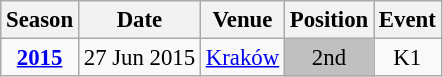<table class="wikitable" style="text-align:center; font-size:95%;">
<tr>
<th>Season</th>
<th>Date</th>
<th>Venue</th>
<th>Position</th>
<th>Event</th>
</tr>
<tr>
<td><strong><a href='#'>2015</a></strong></td>
<td align=right>27 Jun 2015</td>
<td align=left><a href='#'>Kraków</a></td>
<td bgcolor=silver>2nd</td>
<td>K1</td>
</tr>
</table>
